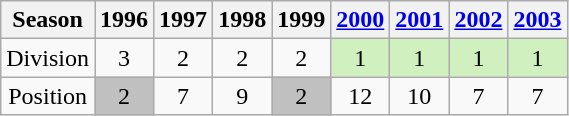<table class="wikitable" style="text-align: Center;">
<tr>
<th>Season</th>
<th>1996</th>
<th>1997</th>
<th>1998</th>
<th>1999</th>
<th><a href='#'>2000</a></th>
<th><a href='#'>2001</a></th>
<th><a href='#'>2002</a></th>
<th><a href='#'>2003</a></th>
</tr>
<tr>
<td>Division</td>
<td>3</td>
<td>2</td>
<td>2</td>
<td>2</td>
<td bgcolor=#D0F0C0>1</td>
<td bgcolor=#D0F0C0>1</td>
<td bgcolor=#D0F0C0>1</td>
<td bgcolor=#D0F0C0>1</td>
</tr>
<tr>
<td>Position</td>
<td bgcolor=silver>2</td>
<td>7</td>
<td>9</td>
<td bgcolor=silver>2</td>
<td>12</td>
<td>10</td>
<td>7</td>
<td>7</td>
</tr>
</table>
